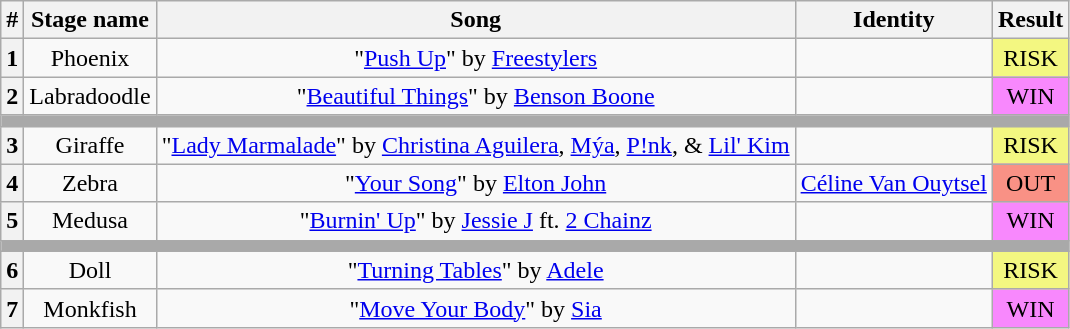<table class="wikitable" style="text-align:center;">
<tr>
<th>#</th>
<th>Stage name</th>
<th>Song</th>
<th>Identity</th>
<th>Result</th>
</tr>
<tr>
<th>1</th>
<td>Phoenix</td>
<td>"<a href='#'>Push Up</a>" by <a href='#'>Freestylers</a></td>
<td></td>
<td bgcolor="#F3F781">RISK</td>
</tr>
<tr>
<th>2</th>
<td>Labradoodle</td>
<td>"<a href='#'>Beautiful Things</a>" by <a href='#'>Benson Boone</a></td>
<td></td>
<td bgcolor="#F888FD">WIN</td>
</tr>
<tr>
<td colspan="5" style="background:darkgray"></td>
</tr>
<tr>
<th>3</th>
<td>Giraffe</td>
<td>"<a href='#'>Lady Marmalade</a>" by <a href='#'>Christina Aguilera</a>, <a href='#'>Mýa</a>, <a href='#'>P!nk</a>, & <a href='#'>Lil' Kim</a></td>
<td></td>
<td bgcolor="#F3F781">RISK</td>
</tr>
<tr>
<th>4</th>
<td>Zebra</td>
<td>"<a href='#'>Your Song</a>" by <a href='#'>Elton John</a></td>
<td><a href='#'>Céline Van Ouytsel</a></td>
<td bgcolor="#F99185">OUT</td>
</tr>
<tr>
<th>5</th>
<td>Medusa</td>
<td>"<a href='#'>Burnin' Up</a>" by <a href='#'>Jessie J</a> ft. <a href='#'>2 Chainz</a></td>
<td></td>
<td bgcolor="#F888FD">WIN</td>
</tr>
<tr>
<td colspan="5" style="background:darkgray"></td>
</tr>
<tr>
<th>6</th>
<td>Doll</td>
<td>"<a href='#'>Turning Tables</a>" by <a href='#'>Adele</a></td>
<td></td>
<td bgcolor="#F3F781">RISK</td>
</tr>
<tr>
<th>7</th>
<td>Monkfish</td>
<td>"<a href='#'>Move Your Body</a>" by <a href='#'>Sia</a></td>
<td></td>
<td bgcolor="#F888FD">WIN</td>
</tr>
</table>
